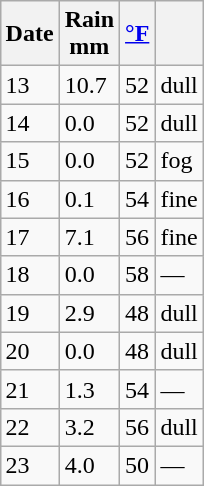<table class="wikitable" align=right style="margin:0 0 1em 1em">
<tr>
<th>Date</th>
<th>Rain<br>mm</th>
<th><a href='#'>°F</a></th>
<th></th>
</tr>
<tr>
<td>13</td>
<td>10.7</td>
<td>52</td>
<td>dull</td>
</tr>
<tr>
<td>14</td>
<td>0.0</td>
<td>52</td>
<td>dull</td>
</tr>
<tr>
<td>15</td>
<td>0.0</td>
<td>52</td>
<td>fog</td>
</tr>
<tr>
<td>16</td>
<td>0.1</td>
<td>54</td>
<td>fine</td>
</tr>
<tr>
<td>17</td>
<td>7.1</td>
<td>56</td>
<td>fine</td>
</tr>
<tr>
<td>18</td>
<td>0.0</td>
<td>58</td>
<td>—</td>
</tr>
<tr>
<td>19</td>
<td>2.9</td>
<td>48</td>
<td>dull</td>
</tr>
<tr>
<td>20</td>
<td>0.0</td>
<td>48</td>
<td>dull</td>
</tr>
<tr>
<td>21</td>
<td>1.3</td>
<td>54</td>
<td>—</td>
</tr>
<tr>
<td>22</td>
<td>3.2</td>
<td>56</td>
<td>dull</td>
</tr>
<tr>
<td>23</td>
<td>4.0</td>
<td>50</td>
<td>—</td>
</tr>
</table>
